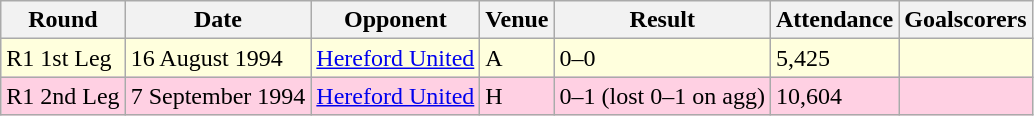<table class="wikitable">
<tr>
<th>Round</th>
<th>Date</th>
<th>Opponent</th>
<th>Venue</th>
<th>Result</th>
<th>Attendance</th>
<th>Goalscorers</th>
</tr>
<tr style="background-color: #ffffdd;">
<td>R1 1st Leg</td>
<td>16 August 1994</td>
<td><a href='#'>Hereford United</a></td>
<td>A</td>
<td>0–0</td>
<td>5,425</td>
<td></td>
</tr>
<tr style="background-color: #ffd0e3;">
<td>R1 2nd Leg</td>
<td>7 September 1994</td>
<td><a href='#'>Hereford United</a></td>
<td>H</td>
<td>0–1 (lost 0–1 on agg)</td>
<td>10,604</td>
<td></td>
</tr>
</table>
